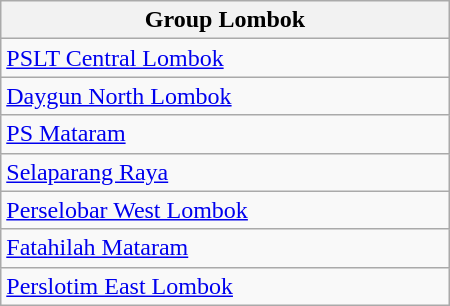<table class="wikitable" style="width: 300px;">
<tr>
<th>Group Lombok</th>
</tr>
<tr>
<td><a href='#'>PSLT Central Lombok</a></td>
</tr>
<tr>
<td><a href='#'>Daygun North Lombok</a></td>
</tr>
<tr>
<td><a href='#'>PS Mataram</a></td>
</tr>
<tr>
<td><a href='#'>Selaparang Raya</a></td>
</tr>
<tr>
<td><a href='#'>Perselobar West Lombok</a></td>
</tr>
<tr>
<td><a href='#'>Fatahilah Mataram</a></td>
</tr>
<tr>
<td><a href='#'>Perslotim East Lombok</a></td>
</tr>
</table>
